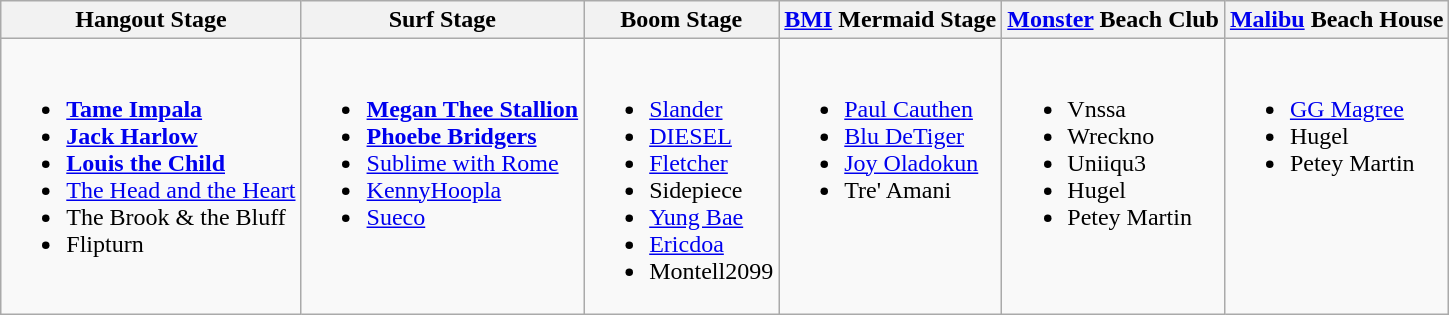<table class="wikitable">
<tr>
<th>Hangout Stage</th>
<th>Surf Stage</th>
<th>Boom Stage</th>
<th><a href='#'>BMI</a> Mermaid Stage</th>
<th><a href='#'>Monster</a> Beach Club</th>
<th><a href='#'>Malibu</a> Beach House</th>
</tr>
<tr valign="top">
<td><br><ul><li><strong><a href='#'>Tame Impala</a></strong></li><li><strong><a href='#'>Jack Harlow</a></strong></li><li><strong><a href='#'>Louis the Child</a></strong></li><li><a href='#'>The Head and the Heart</a></li><li>The Brook & the Bluff</li><li>Flipturn</li></ul></td>
<td><br><ul><li><strong><a href='#'>Megan Thee Stallion</a></strong></li><li><strong><a href='#'>Phoebe Bridgers</a></strong></li><li><a href='#'>Sublime with Rome</a></li><li><a href='#'>KennyHoopla</a></li><li><a href='#'>Sueco</a></li></ul></td>
<td><br><ul><li><a href='#'>Slander</a></li><li><a href='#'>DIESEL</a></li><li><a href='#'>Fletcher</a></li><li>Sidepiece</li><li><a href='#'>Yung Bae</a></li><li><a href='#'>Ericdoa</a></li><li>Montell2099</li></ul></td>
<td><br><ul><li><a href='#'>Paul Cauthen</a></li><li><a href='#'>Blu DeTiger</a></li><li><a href='#'>Joy Oladokun</a></li><li>Tre' Amani</li></ul></td>
<td><br><ul><li>Vnssa</li><li>Wreckno</li><li>Uniiqu3</li><li>Hugel</li><li>Petey Martin</li></ul></td>
<td><br><ul><li><a href='#'>GG Magree</a></li><li>Hugel</li><li>Petey Martin</li></ul></td>
</tr>
</table>
